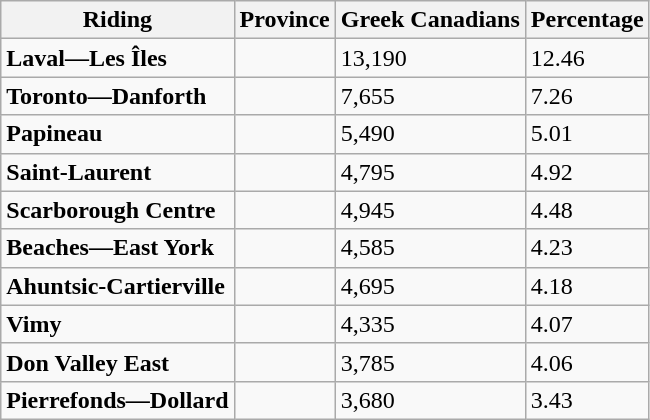<table class="wikitable sortable">
<tr>
<th>Riding</th>
<th>Province</th>
<th>Greek Canadians</th>
<th>Percentage</th>
</tr>
<tr>
<td><strong>Laval—Les Îles</strong></td>
<td></td>
<td>13,190</td>
<td>12.46</td>
</tr>
<tr>
<td><strong>Toronto—Danforth</strong></td>
<td></td>
<td>7,655</td>
<td>7.26</td>
</tr>
<tr>
<td><strong>Papineau</strong></td>
<td></td>
<td>5,490</td>
<td>5.01</td>
</tr>
<tr>
<td><strong>Saint-Laurent</strong></td>
<td></td>
<td>4,795</td>
<td>4.92</td>
</tr>
<tr>
<td><strong>Scarborough Centre</strong></td>
<td></td>
<td>4,945</td>
<td>4.48</td>
</tr>
<tr>
<td><strong>Beaches—East York</strong></td>
<td></td>
<td>4,585</td>
<td>4.23</td>
</tr>
<tr>
<td><strong>Ahuntsic-Cartierville</strong></td>
<td></td>
<td>4,695</td>
<td>4.18</td>
</tr>
<tr>
<td><strong>Vimy</strong></td>
<td></td>
<td>4,335</td>
<td>4.07</td>
</tr>
<tr>
<td><strong>Don Valley East</strong></td>
<td></td>
<td>3,785</td>
<td>4.06</td>
</tr>
<tr>
<td><strong>Pierrefonds—Dollard</strong></td>
<td></td>
<td>3,680</td>
<td>3.43</td>
</tr>
</table>
